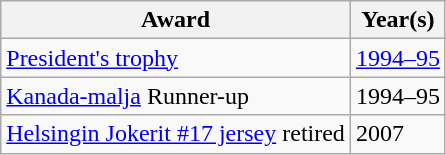<table class="wikitable">
<tr>
<th>Award</th>
<th>Year(s)</th>
</tr>
<tr>
<td><a href='#'>President's trophy</a></td>
<td><a href='#'>1994–95</a></td>
</tr>
<tr>
<td><a href='#'>Kanada-malja</a> Runner-up</td>
<td>1994–95</td>
</tr>
<tr>
<td><a href='#'>Helsingin Jokerit #17 jersey</a> retired</td>
<td>2007</td>
</tr>
</table>
